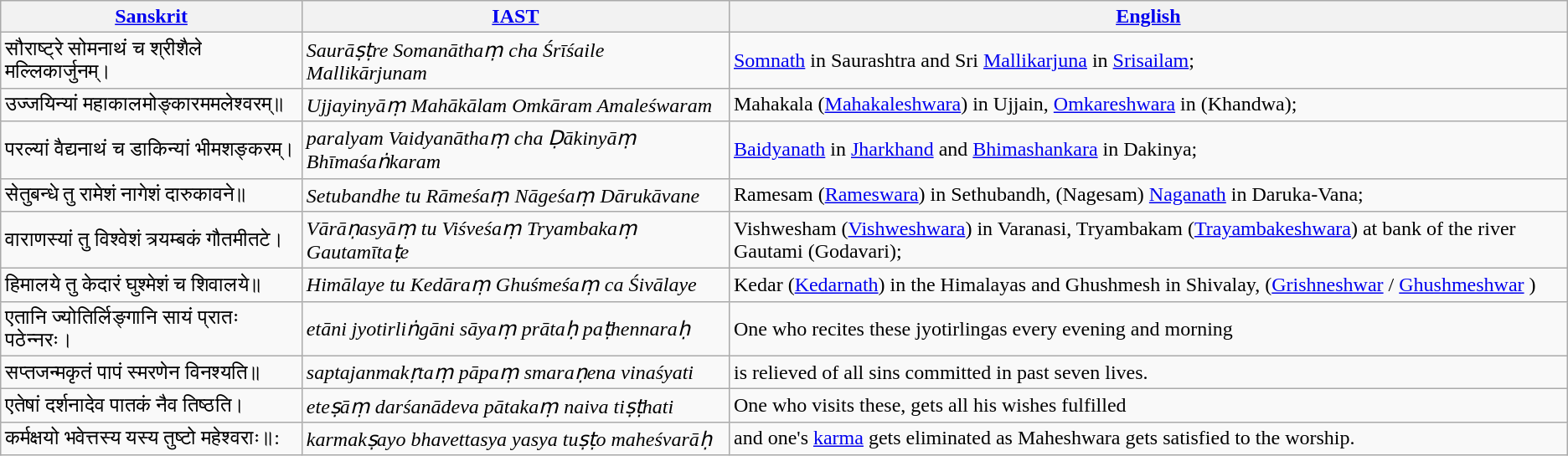<table class="wikitable">
<tr>
<th><a href='#'>Sanskrit</a></th>
<th><a href='#'>IAST</a></th>
<th><a href='#'>English</a></th>
</tr>
<tr>
<td>सौराष्ट्रे सोमनाथं च श्रीशैले मल्लिकार्जुनम्।</td>
<td><em>Saurāṣṭre Somanāthaṃ cha Śrīśaile Mallikārjunam</em></td>
<td><a href='#'>Somnath</a> in Saurashtra and Sri <a href='#'>Mallikarjuna</a> in <a href='#'>Srisailam</a>;</td>
</tr>
<tr>
<td>उज्जयिन्यां महाकालमोङ्कारममलेश्वरम्॥</td>
<td><em>Ujjayinyāṃ Mahākālam Omkāram Amaleśwaram</em></td>
<td>Mahakala (<a href='#'>Mahakaleshwara</a>) in Ujjain, <a href='#'>Omkareshwara</a> in (Khandwa);</td>
</tr>
<tr>
<td>परल्यां वैद्यनाथं च डाकिन्यां भीमशङ्करम्।</td>
<td><em>paralyam Vaidyanāthaṃ cha Ḍākinyāṃ Bhīmaśaṅkaram</em></td>
<td><a href='#'>Baidyanath</a> in <a href='#'>Jharkhand</a> and <a href='#'>Bhimashankara</a> in Dakinya;</td>
</tr>
<tr>
<td>सेतुबन्धे तु रामेशं नागेशं दारुकावने॥</td>
<td><em>Setubandhe tu Rāmeśaṃ Nāgeśaṃ Dārukāvane</em></td>
<td>Ramesam (<a href='#'>Rameswara</a>) in Sethubandh, (Nagesam) <a href='#'>Naganath</a> in Daruka-Vana;</td>
</tr>
<tr>
<td>वाराणस्यां तु विश्वेशं त्र्यम्बकं गौतमीतटे।</td>
<td><em>Vārāṇasyāṃ tu Viśveśaṃ Tryambakaṃ Gautamītaṭe</em></td>
<td>Vishwesham (<a href='#'>Vishweshwara</a>) in Varanasi, Tryambakam (<a href='#'>Trayambakeshwara</a>) at bank of the river Gautami (Godavari);</td>
</tr>
<tr>
<td>हिमालये तु केदारं घुश्मेशं च शिवालये॥</td>
<td><em>Himālaye tu Kedāraṃ Ghuśmeśaṃ ca Śivālaye</em></td>
<td>Kedar (<a href='#'>Kedarnath</a>) in the Himalayas and Ghushmesh in Shivalay, (<a href='#'>Grishneshwar</a> / <a href='#'>Ghushmeshwar</a> )</td>
</tr>
<tr>
<td>एतानि ज्योतिर्लिङ्गानि सायं प्रातः पठेन्नरः।</td>
<td><em>etāni jyotirliṅgāni sāyaṃ prātaḥ paṭhennaraḥ</em></td>
<td>One who recites these jyotirlingas every evening and morning</td>
</tr>
<tr>
<td>सप्तजन्मकृतं पापं स्मरणेन विनश्यति॥</td>
<td><em>saptajanmakṛtaṃ pāpaṃ smaraṇena vinaśyati</em></td>
<td>is relieved of all sins committed in past seven lives.</td>
</tr>
<tr>
<td>एतेषां दर्शनादेव पातकं नैव तिष्ठति।</td>
<td><em>eteṣāṃ darśanādeva pātakaṃ naiva tiṣṭhati</em></td>
<td>One who visits these, gets all his wishes fulfilled</td>
</tr>
<tr>
<td>कर्मक्षयो भवेत्तस्य यस्य तुष्टो महेश्वराः॥:</td>
<td><em>karmakṣayo bhavettasya yasya tuṣṭo maheśvarāḥ</em></td>
<td>and one's <a href='#'>karma</a> gets eliminated as Maheshwara gets satisfied to the worship.</td>
</tr>
</table>
